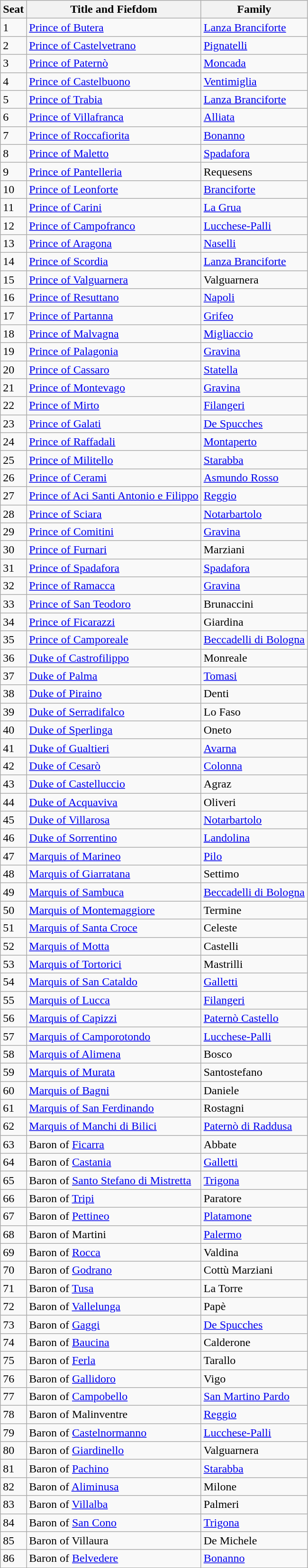<table class="wikitable">
<tr>
<th>Seat</th>
<th>Title and Fiefdom</th>
<th>Family</th>
</tr>
<tr>
<td>1</td>
<td><a href='#'>Prince of Butera</a></td>
<td><a href='#'>Lanza Branciforte</a></td>
</tr>
<tr>
<td>2</td>
<td><a href='#'>Prince of Castelvetrano</a></td>
<td><a href='#'>Pignatelli</a></td>
</tr>
<tr>
<td>3</td>
<td><a href='#'>Prince of Paternò</a></td>
<td><a href='#'>Moncada</a></td>
</tr>
<tr>
<td>4</td>
<td><a href='#'>Prince of Castelbuono</a></td>
<td><a href='#'>Ventimiglia</a></td>
</tr>
<tr>
<td>5</td>
<td><a href='#'>Prince of Trabia</a></td>
<td><a href='#'>Lanza Branciforte</a></td>
</tr>
<tr>
<td>6</td>
<td><a href='#'>Prince of Villafranca</a></td>
<td><a href='#'>Alliata</a></td>
</tr>
<tr>
<td>7</td>
<td><a href='#'>Prince of Roccafiorita</a></td>
<td><a href='#'>Bonanno</a></td>
</tr>
<tr>
<td>8</td>
<td><a href='#'>Prince of Maletto</a></td>
<td><a href='#'>Spadafora</a></td>
</tr>
<tr>
<td>9</td>
<td><a href='#'>Prince of Pantelleria</a></td>
<td>Requesens</td>
</tr>
<tr>
<td>10</td>
<td><a href='#'>Prince of Leonforte</a></td>
<td><a href='#'>Branciforte</a></td>
</tr>
<tr>
<td>11</td>
<td><a href='#'>Prince of Carini</a></td>
<td><a href='#'>La Grua</a></td>
</tr>
<tr>
<td>12</td>
<td><a href='#'>Prince of Campofranco</a></td>
<td><a href='#'>Lucchese-Palli</a></td>
</tr>
<tr>
<td>13</td>
<td><a href='#'>Prince of Aragona</a></td>
<td><a href='#'>Naselli</a></td>
</tr>
<tr>
<td>14</td>
<td><a href='#'>Prince of Scordia</a></td>
<td><a href='#'>Lanza Branciforte</a></td>
</tr>
<tr>
<td>15</td>
<td><a href='#'>Prince of Valguarnera</a></td>
<td>Valguarnera</td>
</tr>
<tr>
<td>16</td>
<td><a href='#'>Prince of Resuttano</a></td>
<td><a href='#'>Napoli</a></td>
</tr>
<tr>
<td>17</td>
<td><a href='#'>Prince of Partanna</a></td>
<td><a href='#'>Grifeo</a></td>
</tr>
<tr>
<td>18</td>
<td><a href='#'>Prince of Malvagna</a></td>
<td><a href='#'>Migliaccio</a></td>
</tr>
<tr>
<td>19</td>
<td><a href='#'>Prince of Palagonia</a></td>
<td><a href='#'>Gravina</a></td>
</tr>
<tr>
<td>20</td>
<td><a href='#'>Prince of Cassaro</a></td>
<td><a href='#'>Statella</a></td>
</tr>
<tr>
<td>21</td>
<td><a href='#'>Prince of Montevago</a></td>
<td><a href='#'>Gravina</a></td>
</tr>
<tr>
<td>22</td>
<td><a href='#'>Prince of Mirto</a></td>
<td><a href='#'>Filangeri</a></td>
</tr>
<tr>
<td>23</td>
<td><a href='#'>Prince of Galati</a></td>
<td><a href='#'>De Spucches</a></td>
</tr>
<tr>
<td>24</td>
<td><a href='#'>Prince of Raffadali</a></td>
<td><a href='#'>Montaperto</a></td>
</tr>
<tr>
<td>25</td>
<td><a href='#'>Prince of Militello</a></td>
<td><a href='#'>Starabba</a></td>
</tr>
<tr>
<td>26</td>
<td><a href='#'>Prince of Cerami</a></td>
<td><a href='#'>Asmundo Rosso</a></td>
</tr>
<tr>
<td>27</td>
<td><a href='#'>Prince of Aci Santi Antonio e Filippo</a></td>
<td><a href='#'>Reggio</a></td>
</tr>
<tr>
<td>28</td>
<td><a href='#'>Prince of Sciara</a></td>
<td><a href='#'>Notarbartolo</a></td>
</tr>
<tr>
<td>29</td>
<td><a href='#'>Prince of Comitini</a></td>
<td><a href='#'>Gravina</a></td>
</tr>
<tr>
<td>30</td>
<td><a href='#'>Prince of Furnari</a></td>
<td>Marziani</td>
</tr>
<tr>
<td>31</td>
<td><a href='#'>Prince of Spadafora</a></td>
<td><a href='#'>Spadafora</a></td>
</tr>
<tr>
<td>32</td>
<td><a href='#'>Prince of Ramacca</a></td>
<td><a href='#'>Gravina</a></td>
</tr>
<tr>
<td>33</td>
<td><a href='#'>Prince of San Teodoro</a></td>
<td>Brunaccini</td>
</tr>
<tr>
<td>34</td>
<td><a href='#'>Prince of Ficarazzi</a></td>
<td>Giardina</td>
</tr>
<tr>
<td>35</td>
<td><a href='#'>Prince of Camporeale</a></td>
<td><a href='#'>Beccadelli di Bologna</a></td>
</tr>
<tr>
<td>36</td>
<td><a href='#'>Duke of Castrofilippo</a></td>
<td>Monreale</td>
</tr>
<tr>
<td>37</td>
<td><a href='#'>Duke of Palma</a></td>
<td><a href='#'>Tomasi</a></td>
</tr>
<tr>
<td>38</td>
<td><a href='#'>Duke of Piraino</a></td>
<td>Denti</td>
</tr>
<tr>
<td>39</td>
<td><a href='#'>Duke of Serradifalco</a></td>
<td>Lo Faso</td>
</tr>
<tr>
<td>40</td>
<td><a href='#'>Duke of Sperlinga</a></td>
<td>Oneto</td>
</tr>
<tr>
<td>41</td>
<td><a href='#'>Duke of Gualtieri</a></td>
<td><a href='#'>Avarna</a></td>
</tr>
<tr>
<td>42</td>
<td><a href='#'>Duke of Cesarò</a></td>
<td><a href='#'>Colonna</a></td>
</tr>
<tr>
<td>43</td>
<td><a href='#'>Duke of Castelluccio</a></td>
<td>Agraz</td>
</tr>
<tr>
<td>44</td>
<td><a href='#'>Duke of Acquaviva</a></td>
<td>Oliveri</td>
</tr>
<tr>
<td>45</td>
<td><a href='#'>Duke of Villarosa</a></td>
<td><a href='#'>Notarbartolo</a></td>
</tr>
<tr>
<td>46</td>
<td><a href='#'>Duke of Sorrentino</a></td>
<td><a href='#'>Landolina</a></td>
</tr>
<tr>
<td>47</td>
<td><a href='#'>Marquis of Marineo</a></td>
<td><a href='#'>Pilo</a></td>
</tr>
<tr>
<td>48</td>
<td><a href='#'>Marquis of Giarratana</a></td>
<td>Settimo</td>
</tr>
<tr>
<td>49</td>
<td><a href='#'>Marquis of Sambuca</a></td>
<td><a href='#'>Beccadelli di Bologna</a></td>
</tr>
<tr>
<td>50</td>
<td><a href='#'>Marquis of Montemaggiore</a></td>
<td>Termine</td>
</tr>
<tr>
<td>51</td>
<td><a href='#'>Marquis of Santa Croce</a></td>
<td>Celeste</td>
</tr>
<tr>
<td>52</td>
<td><a href='#'>Marquis of Motta</a></td>
<td>Castelli</td>
</tr>
<tr>
<td>53</td>
<td><a href='#'>Marquis of Tortorici</a></td>
<td>Mastrilli</td>
</tr>
<tr>
<td>54</td>
<td><a href='#'>Marquis of San Cataldo</a></td>
<td><a href='#'>Galletti</a></td>
</tr>
<tr>
<td>55</td>
<td><a href='#'>Marquis of Lucca</a></td>
<td><a href='#'>Filangeri</a></td>
</tr>
<tr>
<td>56</td>
<td><a href='#'>Marquis of Capizzi</a></td>
<td><a href='#'>Paternò Castello</a></td>
</tr>
<tr>
<td>57</td>
<td><a href='#'>Marquis of Camporotondo</a></td>
<td><a href='#'>Lucchese-Palli</a></td>
</tr>
<tr>
<td>58</td>
<td><a href='#'>Marquis of Alimena</a></td>
<td>Bosco</td>
</tr>
<tr>
<td>59</td>
<td><a href='#'>Marquis of Murata</a></td>
<td>Santostefano</td>
</tr>
<tr>
<td>60</td>
<td><a href='#'>Marquis of Bagni</a></td>
<td>Daniele</td>
</tr>
<tr>
<td>61</td>
<td><a href='#'>Marquis of San Ferdinando</a></td>
<td>Rostagni</td>
</tr>
<tr>
<td>62</td>
<td><a href='#'>Marquis of Manchi di Bilici</a></td>
<td><a href='#'>Paternò di Raddusa</a></td>
</tr>
<tr>
<td>63</td>
<td>Baron of <a href='#'>Ficarra</a></td>
<td>Abbate</td>
</tr>
<tr>
<td>64</td>
<td>Baron of <a href='#'>Castania</a></td>
<td><a href='#'>Galletti</a></td>
</tr>
<tr>
<td>65</td>
<td>Baron of <a href='#'>Santo Stefano di Mistretta</a></td>
<td><a href='#'>Trigona</a></td>
</tr>
<tr>
<td>66</td>
<td>Baron of <a href='#'>Tripi</a></td>
<td>Paratore</td>
</tr>
<tr>
<td>67</td>
<td>Baron of <a href='#'>Pettineo</a></td>
<td><a href='#'>Platamone</a></td>
</tr>
<tr>
<td>68</td>
<td>Baron of Martini</td>
<td><a href='#'>Palermo</a></td>
</tr>
<tr>
<td>69</td>
<td>Baron of <a href='#'>Rocca</a></td>
<td>Valdina</td>
</tr>
<tr>
<td>70</td>
<td>Baron of <a href='#'>Godrano</a></td>
<td>Cottù Marziani</td>
</tr>
<tr>
<td>71</td>
<td>Baron of <a href='#'>Tusa</a></td>
<td>La Torre</td>
</tr>
<tr>
<td>72</td>
<td>Baron of <a href='#'>Vallelunga</a></td>
<td>Papè</td>
</tr>
<tr>
<td>73</td>
<td>Baron of <a href='#'>Gaggi</a></td>
<td><a href='#'>De Spucches</a></td>
</tr>
<tr>
<td>74</td>
<td>Baron of <a href='#'>Baucina</a></td>
<td>Calderone</td>
</tr>
<tr>
<td>75</td>
<td>Baron of <a href='#'>Ferla</a></td>
<td>Tarallo</td>
</tr>
<tr>
<td>76</td>
<td>Baron of <a href='#'>Gallidoro</a></td>
<td>Vigo</td>
</tr>
<tr>
<td>77</td>
<td>Baron of <a href='#'>Campobello</a></td>
<td><a href='#'>San Martino Pardo</a></td>
</tr>
<tr>
<td>78</td>
<td>Baron of Malinventre</td>
<td><a href='#'>Reggio</a></td>
</tr>
<tr>
<td>79</td>
<td>Baron of <a href='#'>Castelnormanno</a></td>
<td><a href='#'>Lucchese-Palli</a></td>
</tr>
<tr>
<td>80</td>
<td>Baron of <a href='#'>Giardinello</a></td>
<td>Valguarnera</td>
</tr>
<tr>
<td>81</td>
<td>Baron of <a href='#'>Pachino</a></td>
<td><a href='#'>Starabba</a></td>
</tr>
<tr>
<td>82</td>
<td>Baron of <a href='#'>Aliminusa</a></td>
<td>Milone</td>
</tr>
<tr>
<td>83</td>
<td>Baron of <a href='#'>Villalba</a></td>
<td>Palmeri</td>
</tr>
<tr>
<td>84</td>
<td>Baron of <a href='#'>San Cono</a></td>
<td><a href='#'>Trigona</a></td>
</tr>
<tr>
<td>85</td>
<td>Baron of Villaura</td>
<td>De Michele</td>
</tr>
<tr>
<td>86</td>
<td>Baron of <a href='#'>Belvedere</a></td>
<td><a href='#'>Bonanno</a></td>
</tr>
<tr>
</tr>
</table>
